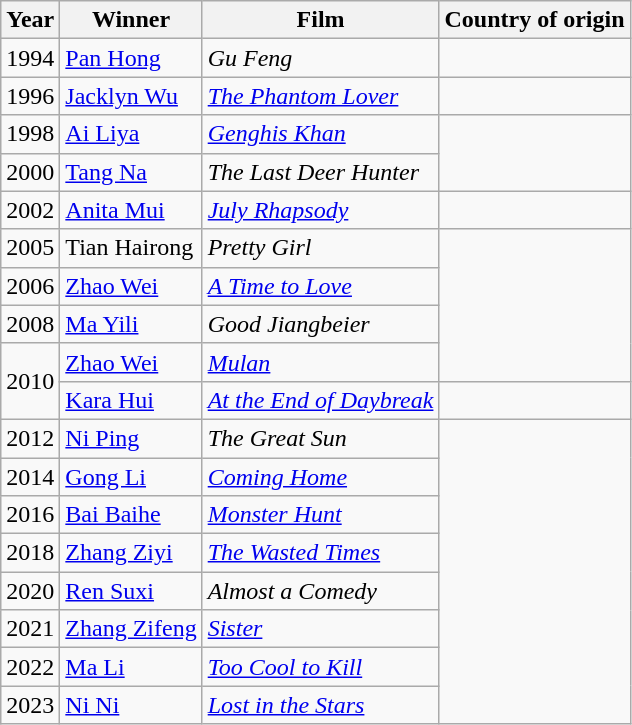<table class="wikitable">
<tr>
<th>Year</th>
<th>Winner</th>
<th>Film</th>
<th>Country of origin</th>
</tr>
<tr>
<td>1994</td>
<td><a href='#'>Pan Hong</a></td>
<td><em>Gu Feng</em></td>
<td></td>
</tr>
<tr>
<td>1996</td>
<td><a href='#'>Jacklyn Wu</a></td>
<td><em><a href='#'>The Phantom Lover</a></em></td>
<td></td>
</tr>
<tr>
<td>1998</td>
<td><a href='#'>Ai Liya</a></td>
<td><em><a href='#'>Genghis Khan</a></em></td>
<td rowspan=2></td>
</tr>
<tr>
<td>2000</td>
<td><a href='#'>Tang Na</a></td>
<td><em>The Last Deer Hunter</em></td>
</tr>
<tr>
<td>2002</td>
<td><a href='#'>Anita Mui</a></td>
<td><em><a href='#'>July Rhapsody</a></em></td>
<td></td>
</tr>
<tr>
<td>2005</td>
<td>Tian Hairong</td>
<td><em>Pretty Girl</em></td>
<td rowspan=4></td>
</tr>
<tr>
<td>2006</td>
<td><a href='#'>Zhao Wei</a></td>
<td><em><a href='#'>A Time to Love</a></em></td>
</tr>
<tr>
<td>2008</td>
<td><a href='#'>Ma Yili</a></td>
<td><em>Good Jiangbeier</em></td>
</tr>
<tr>
<td rowspan="2">2010</td>
<td><a href='#'>Zhao Wei</a></td>
<td><em><a href='#'>Mulan</a></em></td>
</tr>
<tr>
<td><a href='#'>Kara Hui</a></td>
<td><em><a href='#'>At the End of Daybreak</a></em></td>
<td></td>
</tr>
<tr>
<td>2012</td>
<td><a href='#'>Ni Ping</a></td>
<td><em>The Great Sun</em></td>
<td rowspan="65"></td>
</tr>
<tr>
<td>2014</td>
<td><a href='#'>Gong Li</a></td>
<td><em><a href='#'>Coming Home</a></em></td>
</tr>
<tr>
<td>2016</td>
<td><a href='#'>Bai Baihe</a></td>
<td><em><a href='#'>Monster Hunt</a></em></td>
</tr>
<tr>
<td>2018</td>
<td><a href='#'>Zhang Ziyi</a></td>
<td><em><a href='#'>The Wasted Times</a></em></td>
</tr>
<tr>
<td>2020</td>
<td><a href='#'>Ren Suxi</a></td>
<td><em>Almost a Comedy</em></td>
</tr>
<tr>
<td>2021</td>
<td><a href='#'>Zhang Zifeng</a></td>
<td><em><a href='#'>Sister</a></em></td>
</tr>
<tr>
<td>2022</td>
<td><a href='#'>Ma Li</a></td>
<td><em><a href='#'>Too Cool to Kill</a></em></td>
</tr>
<tr>
<td>2023</td>
<td><a href='#'>Ni Ni</a></td>
<td><em><a href='#'>Lost in the Stars</a></em></td>
</tr>
</table>
